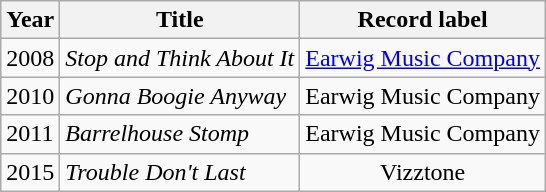<table class="wikitable sortable">
<tr>
<th>Year</th>
<th>Title</th>
<th>Record label</th>
</tr>
<tr>
<td>2008</td>
<td><em>Stop and Think About It</em></td>
<td style="text-align:center;"><a href='#'>Earwig Music Company</a></td>
</tr>
<tr>
<td>2010</td>
<td><em>Gonna Boogie Anyway</em></td>
<td style="text-align:center;">Earwig Music Company</td>
</tr>
<tr>
<td>2011</td>
<td><em>Barrelhouse Stomp</em></td>
<td style="text-align:center;">Earwig Music Company</td>
</tr>
<tr>
<td>2015</td>
<td><em>Trouble Don't Last</em></td>
<td style="text-align:center;">Vizztone</td>
</tr>
</table>
